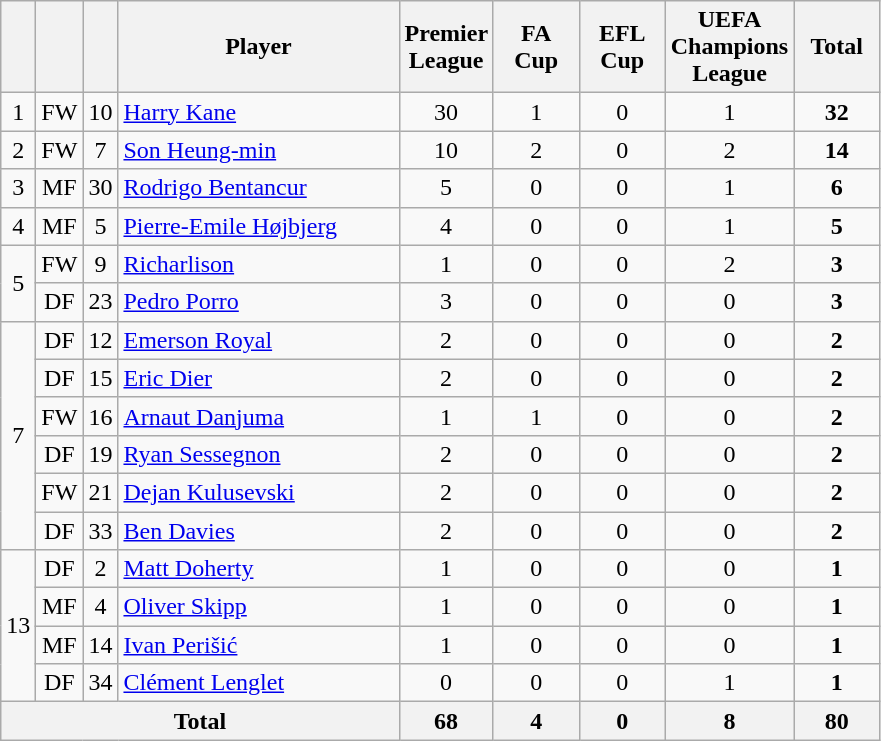<table class="wikitable sortable" style="text-align: center;">
<tr>
<th width=10></th>
<th width=10></th>
<th width=10></th>
<th width=180>Player</th>
<th width=50>Premier League</th>
<th width=50>FA Cup</th>
<th width=50>EFL Cup</th>
<th width=50>UEFA Champions League</th>
<th width=50>Total</th>
</tr>
<tr>
<td>1</td>
<td>FW</td>
<td>10</td>
<td align=left> <a href='#'>Harry Kane</a></td>
<td>30</td>
<td>1</td>
<td>0</td>
<td>1</td>
<td><strong>32</strong></td>
</tr>
<tr>
<td>2</td>
<td>FW</td>
<td>7</td>
<td align=left> <a href='#'>Son Heung-min</a></td>
<td>10</td>
<td>2</td>
<td>0</td>
<td>2</td>
<td><strong>14</strong></td>
</tr>
<tr>
<td>3</td>
<td>MF</td>
<td>30</td>
<td align=left> <a href='#'>Rodrigo Bentancur</a></td>
<td>5</td>
<td>0</td>
<td>0</td>
<td>1</td>
<td><strong>6</strong></td>
</tr>
<tr>
<td>4</td>
<td>MF</td>
<td>5</td>
<td align=left> <a href='#'>Pierre-Emile Højbjerg</a></td>
<td>4</td>
<td>0</td>
<td>0</td>
<td>1</td>
<td><strong>5</strong></td>
</tr>
<tr>
<td rowspan="2">5</td>
<td>FW</td>
<td>9</td>
<td align=left> <a href='#'>Richarlison</a></td>
<td>1</td>
<td>0</td>
<td>0</td>
<td>2</td>
<td><strong>3</strong></td>
</tr>
<tr>
<td>DF</td>
<td>23</td>
<td align=left> <a href='#'>Pedro Porro</a></td>
<td>3</td>
<td>0</td>
<td>0</td>
<td>0</td>
<td><strong>3</strong></td>
</tr>
<tr>
<td rowspan="6">7</td>
<td>DF</td>
<td>12</td>
<td align=left> <a href='#'>Emerson Royal</a></td>
<td>2</td>
<td>0</td>
<td>0</td>
<td>0</td>
<td><strong>2</strong></td>
</tr>
<tr>
<td>DF</td>
<td>15</td>
<td align=left> <a href='#'>Eric Dier</a></td>
<td>2</td>
<td>0</td>
<td>0</td>
<td>0</td>
<td><strong>2</strong></td>
</tr>
<tr>
<td>FW</td>
<td>16</td>
<td align=left> <a href='#'>Arnaut Danjuma</a></td>
<td>1</td>
<td>1</td>
<td>0</td>
<td>0</td>
<td><strong>2</strong></td>
</tr>
<tr>
<td>DF</td>
<td>19</td>
<td align=left> <a href='#'>Ryan Sessegnon</a></td>
<td>2</td>
<td>0</td>
<td>0</td>
<td>0</td>
<td><strong>2</strong></td>
</tr>
<tr>
<td>FW</td>
<td>21</td>
<td align=left> <a href='#'>Dejan Kulusevski</a></td>
<td>2</td>
<td>0</td>
<td>0</td>
<td>0</td>
<td><strong>2</strong></td>
</tr>
<tr>
<td>DF</td>
<td>33</td>
<td align=left> <a href='#'>Ben Davies</a></td>
<td>2</td>
<td>0</td>
<td>0</td>
<td>0</td>
<td><strong>2</strong></td>
</tr>
<tr>
<td rowspan="4">13</td>
<td>DF</td>
<td>2</td>
<td align=left> <a href='#'>Matt Doherty</a></td>
<td>1</td>
<td>0</td>
<td>0</td>
<td>0</td>
<td><strong>1</strong></td>
</tr>
<tr>
<td>MF</td>
<td>4</td>
<td align=left> <a href='#'>Oliver Skipp</a></td>
<td>1</td>
<td>0</td>
<td>0</td>
<td>0</td>
<td><strong>1</strong></td>
</tr>
<tr>
<td>MF</td>
<td>14</td>
<td align=left> <a href='#'>Ivan Perišić</a></td>
<td>1</td>
<td>0</td>
<td>0</td>
<td>0</td>
<td><strong>1</strong></td>
</tr>
<tr>
<td>DF</td>
<td>34</td>
<td align=left> <a href='#'>Clément Lenglet</a></td>
<td>0</td>
<td>0</td>
<td>0</td>
<td>1</td>
<td><strong>1</strong></td>
</tr>
<tr>
<th colspan="4">Total</th>
<th>68</th>
<th>4</th>
<th>0</th>
<th>8</th>
<th>80</th>
</tr>
</table>
